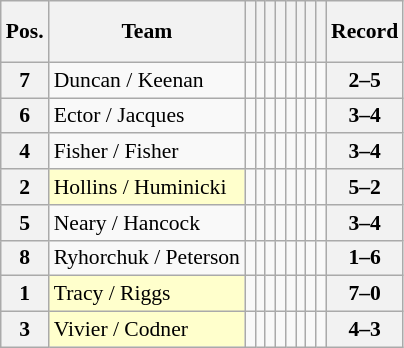<table class="wikitable sortable nowrap" style="text-align:center; font-size:0.9em;">
<tr>
<th>Pos.</th>
<th>Team</th>
<th><br></th>
<th><br></th>
<th><br></th>
<th><br></th>
<th><br></th>
<th><br></th>
<th><br></th>
<th><br><br></th>
<th>Record</th>
</tr>
<tr>
<th>7</th>
<td data-sort-value="Duncan" style="text-align:left;"> Duncan / Keenan</td>
<td></td>
<td></td>
<td></td>
<td></td>
<td></td>
<td></td>
<td></td>
<td></td>
<th>2–5</th>
</tr>
<tr>
<th>6</th>
<td data-sort-value="Ector" style="text-align:left;"> Ector / Jacques</td>
<td></td>
<td></td>
<td></td>
<td></td>
<td></td>
<td></td>
<td></td>
<td></td>
<th>3–4</th>
</tr>
<tr>
<th>4</th>
<td data-sort-value="Fisher" style="text-align:left;"> Fisher / Fisher</td>
<td></td>
<td></td>
<td></td>
<td></td>
<td></td>
<td></td>
<td></td>
<td></td>
<th>3–4</th>
</tr>
<tr>
<th>2</th>
<td data-sort-value="Hollins" style="text-align:left; background:#ffffcc;"> Hollins / Huminicki</td>
<td></td>
<td></td>
<td></td>
<td></td>
<td></td>
<td></td>
<td></td>
<td></td>
<th>5–2</th>
</tr>
<tr>
<th>5</th>
<td data-sort-value="Neary" style="text-align:left;"> Neary / Hancock</td>
<td></td>
<td></td>
<td></td>
<td></td>
<td></td>
<td></td>
<td></td>
<td></td>
<th>3–4</th>
</tr>
<tr>
<th>8</th>
<td data-sort-value="Ryhorchuk" style="text-align:left;"> Ryhorchuk / Peterson</td>
<td></td>
<td></td>
<td></td>
<td></td>
<td></td>
<td></td>
<td></td>
<td></td>
<th>1–6</th>
</tr>
<tr>
<th>1</th>
<td data-sort-value="Tracy" style="text-align:left; background:#ffffcc;"> Tracy / Riggs</td>
<td></td>
<td></td>
<td></td>
<td></td>
<td></td>
<td></td>
<td></td>
<td></td>
<th>7–0</th>
</tr>
<tr>
<th>3</th>
<td data-sort-value="Vivier" style="text-align:left; background:#ffffcc;"> Vivier / Codner</td>
<td></td>
<td></td>
<td></td>
<td></td>
<td></td>
<td></td>
<td></td>
<td></td>
<th>4–3</th>
</tr>
</table>
